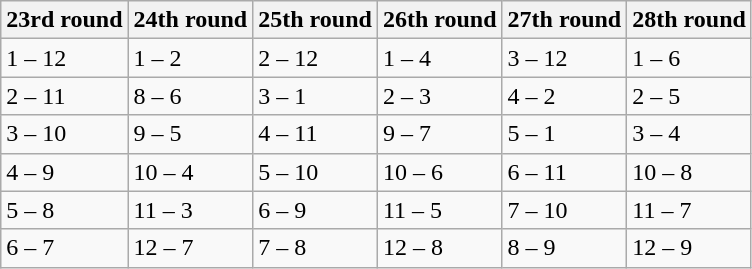<table class="wikitable">
<tr>
<th>23rd round</th>
<th>24th round</th>
<th>25th round</th>
<th>26th round</th>
<th>27th round</th>
<th>28th round</th>
</tr>
<tr>
<td>1 – 12</td>
<td>1 –  2</td>
<td>2 – 12</td>
<td>1 –  4</td>
<td>3 – 12</td>
<td>1 – 6</td>
</tr>
<tr>
<td>2 – 11</td>
<td>8 –  6</td>
<td>3 –  1</td>
<td>2 –  3</td>
<td>4 –  2</td>
<td>2 – 5</td>
</tr>
<tr>
<td>3 – 10</td>
<td>9 –  5</td>
<td>4 – 11</td>
<td>9 –  7</td>
<td>5 –  1</td>
<td>3 – 4</td>
</tr>
<tr>
<td>4 – 9</td>
<td>10 –  4</td>
<td>5 – 10</td>
<td>10 –  6</td>
<td>6 – 11</td>
<td>10 – 8</td>
</tr>
<tr>
<td>5 – 8</td>
<td>11 –  3</td>
<td>6 –  9</td>
<td>11 –  5</td>
<td>7 – 10</td>
<td>11 – 7</td>
</tr>
<tr>
<td>6 – 7</td>
<td>12 –  7</td>
<td>7 –  8</td>
<td>12 –  8</td>
<td>8 –  9</td>
<td>12 – 9</td>
</tr>
</table>
